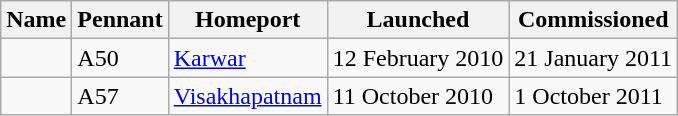<table class="wikitable">
<tr>
<th>Name</th>
<th>Pennant</th>
<th>Homeport</th>
<th>Launched</th>
<th>Commissioned</th>
</tr>
<tr>
<td></td>
<td>A50</td>
<td><a href='#'>Karwar</a></td>
<td>12 February 2010</td>
<td>21 January 2011</td>
</tr>
<tr>
<td></td>
<td>A57</td>
<td><a href='#'>Visakhapatnam</a></td>
<td>11 October 2010</td>
<td>1 October 2011</td>
</tr>
</table>
